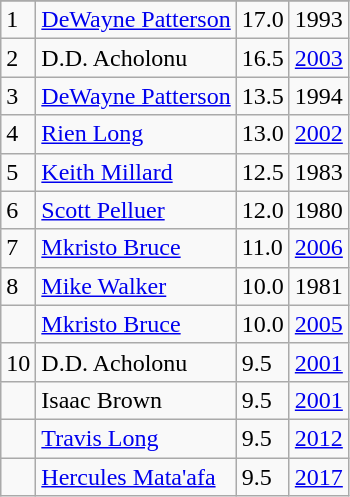<table class="wikitable">
<tr>
</tr>
<tr>
<td>1</td>
<td><a href='#'>DeWayne Patterson</a></td>
<td>17.0</td>
<td>1993</td>
</tr>
<tr>
<td>2</td>
<td>D.D. Acholonu</td>
<td>16.5</td>
<td><a href='#'>2003</a></td>
</tr>
<tr>
<td>3</td>
<td><a href='#'>DeWayne Patterson</a></td>
<td>13.5</td>
<td>1994</td>
</tr>
<tr>
<td>4</td>
<td><a href='#'>Rien Long</a></td>
<td>13.0</td>
<td><a href='#'>2002</a></td>
</tr>
<tr>
<td>5</td>
<td><a href='#'>Keith Millard</a></td>
<td>12.5</td>
<td>1983</td>
</tr>
<tr>
<td>6</td>
<td><a href='#'>Scott Pelluer</a></td>
<td>12.0</td>
<td>1980</td>
</tr>
<tr>
<td>7</td>
<td><a href='#'>Mkristo Bruce</a></td>
<td>11.0</td>
<td><a href='#'>2006</a></td>
</tr>
<tr>
<td>8</td>
<td><a href='#'>Mike Walker</a></td>
<td>10.0</td>
<td>1981</td>
</tr>
<tr>
<td></td>
<td><a href='#'>Mkristo Bruce</a></td>
<td>10.0</td>
<td><a href='#'>2005</a></td>
</tr>
<tr>
<td>10</td>
<td>D.D. Acholonu</td>
<td>9.5</td>
<td><a href='#'>2001</a></td>
</tr>
<tr>
<td></td>
<td>Isaac Brown</td>
<td>9.5</td>
<td><a href='#'>2001</a></td>
</tr>
<tr>
<td></td>
<td><a href='#'>Travis Long</a></td>
<td>9.5</td>
<td><a href='#'>2012</a></td>
</tr>
<tr>
<td></td>
<td><a href='#'>Hercules Mata'afa</a></td>
<td>9.5</td>
<td><a href='#'>2017</a></td>
</tr>
</table>
